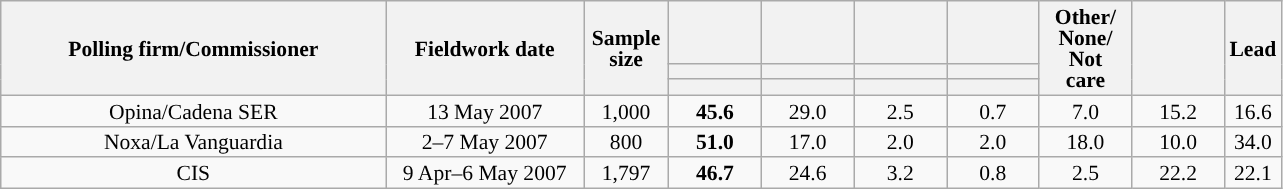<table class="wikitable collapsible collapsed" style="text-align:center; font-size:90%; line-height:14px;">
<tr style="height:42px;">
<th style="width:250px;" rowspan="3">Polling firm/Commissioner</th>
<th style="width:125px;" rowspan="3">Fieldwork date</th>
<th style="width:50px;" rowspan="3">Sample size</th>
<th style="width:55px;"></th>
<th style="width:55px;"></th>
<th style="width:55px;"></th>
<th style="width:55px;"></th>
<th style="width:55px;" rowspan="3">Other/<br>None/<br>Not<br>care</th>
<th style="width:55px;" rowspan="3"></th>
<th style="width:30px;" rowspan="3">Lead</th>
</tr>
<tr>
<th style="color:inherit;background:"></th>
<th style="color:inherit;background:"></th>
<th style="color:inherit;background:"></th>
<th style="color:inherit;background:"></th>
</tr>
<tr>
<th></th>
<th></th>
<th></th>
<th></th>
</tr>
<tr>
<td>Opina/Cadena SER</td>
<td>13 May 2007</td>
<td>1,000</td>
<td><strong>45.6</strong></td>
<td>29.0</td>
<td>2.5</td>
<td>0.7</td>
<td>7.0</td>
<td>15.2</td>
<td style="background:">16.6</td>
</tr>
<tr>
<td>Noxa/La Vanguardia</td>
<td>2–7 May 2007</td>
<td>800</td>
<td><strong>51.0</strong></td>
<td>17.0</td>
<td>2.0</td>
<td>2.0</td>
<td>18.0</td>
<td>10.0</td>
<td style="background:">34.0</td>
</tr>
<tr>
<td>CIS</td>
<td>9 Apr–6 May 2007</td>
<td>1,797</td>
<td><strong>46.7</strong></td>
<td>24.6</td>
<td>3.2</td>
<td>0.8</td>
<td>2.5</td>
<td>22.2</td>
<td style="background:">22.1</td>
</tr>
</table>
